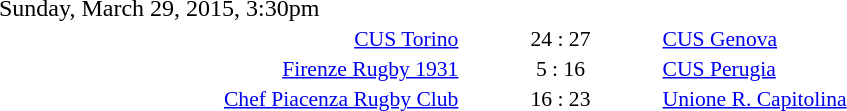<table style="width:70%;" cellspacing="1">
<tr>
<th width=35%></th>
<th width=15%></th>
<th></th>
</tr>
<tr>
<td>Sunday, March 29, 2015, 3:30pm</td>
</tr>
<tr style=font-size:90%>
<td align=right><a href='#'>CUS Torino</a></td>
<td align=center>24 : 27</td>
<td><a href='#'>CUS Genova</a></td>
</tr>
<tr style=font-size:90%>
<td align=right><a href='#'>Firenze Rugby 1931</a></td>
<td align=center>5 : 16</td>
<td><a href='#'>CUS Perugia</a></td>
</tr>
<tr style=font-size:90%>
<td align=right><a href='#'>Chef Piacenza Rugby Club</a></td>
<td align=center>16 : 23</td>
<td><a href='#'>Unione R. Capitolina</a></td>
</tr>
</table>
